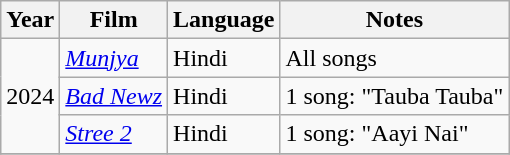<table class="wikitable sortable">
<tr>
<th>Year</th>
<th>Film</th>
<th>Language</th>
<th>Notes</th>
</tr>
<tr>
<td rowspan="3">2024</td>
<td><em><a href='#'>Munjya</a></em></td>
<td>Hindi</td>
<td>All songs</td>
</tr>
<tr>
<td><em><a href='#'>Bad Newz</a></em></td>
<td>Hindi</td>
<td>1 song: "Tauba Tauba"</td>
</tr>
<tr>
<td><em><a href='#'>Stree 2</a></em></td>
<td>Hindi</td>
<td>1 song: "Aayi Nai"</td>
</tr>
<tr>
</tr>
</table>
